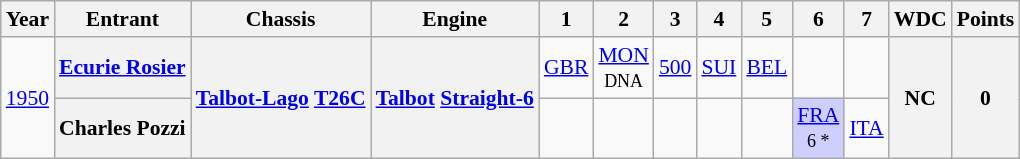<table class="wikitable" style="text-align:center; font-size:90%">
<tr>
<th>Year</th>
<th>Entrant</th>
<th>Chassis</th>
<th>Engine</th>
<th>1</th>
<th>2</th>
<th>3</th>
<th>4</th>
<th>5</th>
<th>6</th>
<th>7</th>
<th>WDC</th>
<th>Points</th>
</tr>
<tr>
<td rowspan=2><a href='#'>1950</a></td>
<th><a href='#'>Ecurie Rosier</a></th>
<th rowspan=2><a href='#'>Talbot-Lago</a> <a href='#'>T26C</a></th>
<th rowspan=2><a href='#'>Talbot</a> <a href='#'>Straight-6</a></th>
<td><a href='#'>GBR</a></td>
<td><a href='#'>MON</a><br><small>DNA</small></td>
<td><a href='#'>500</a></td>
<td><a href='#'>SUI</a></td>
<td><a href='#'>BEL</a></td>
<td></td>
<td></td>
<th rowspan=2>NC</th>
<th rowspan=2>0</th>
</tr>
<tr>
<th>Charles Pozzi</th>
<td></td>
<td></td>
<td></td>
<td></td>
<td></td>
<td style="background:#CFCFFF;"><a href='#'>FRA</a><br><small>6 *</small></td>
<td><a href='#'>ITA</a></td>
</tr>
</table>
